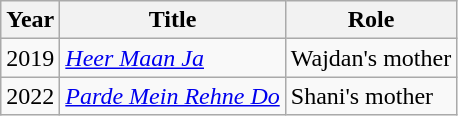<table class="wikitable sortable plainrowheaders">
<tr style="text-align:center;">
<th scope="col">Year</th>
<th scope="col">Title</th>
<th scope="col">Role</th>
</tr>
<tr>
<td>2019</td>
<td><em><a href='#'>Heer Maan Ja</a></em></td>
<td>Wajdan's mother</td>
</tr>
<tr>
<td>2022</td>
<td><em><a href='#'>Parde Mein Rehne Do</a></em></td>
<td>Shani's mother</td>
</tr>
</table>
